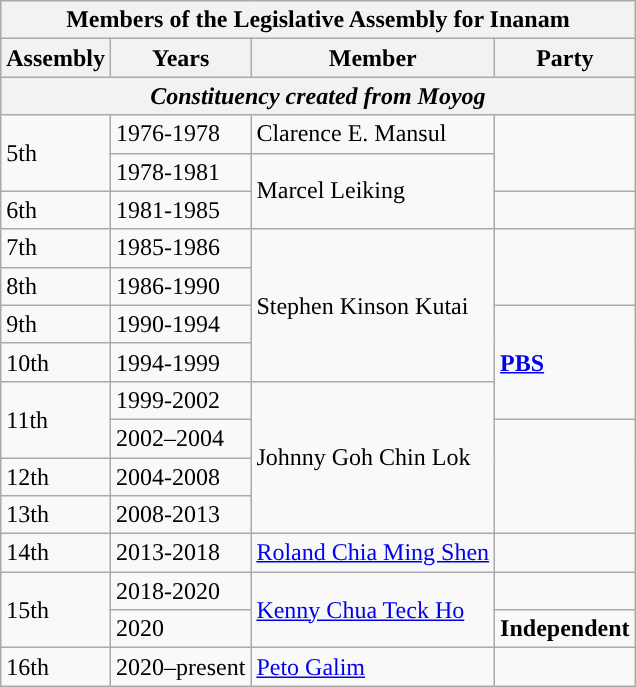<table class="wikitable">
<tr>
<th colspan="4">Members of the Legislative Assembly for Inanam</th>
</tr>
<tr>
<th>Assembly</th>
<th>Years</th>
<th>Member</th>
<th>Party</th>
</tr>
<tr>
<th colspan="4" align="center"><em>Constituency created from Moyog</em></th>
</tr>
<tr>
<td rowspan="2">5th</td>
<td>1976-1978</td>
<td>Clarence E. Mansul</td>
<td rowspan="2"></td>
</tr>
<tr>
<td>1978-1981</td>
<td rowspan="2">Marcel Leiking</td>
</tr>
<tr>
<td>6th</td>
<td>1981-1985</td>
<td></td>
</tr>
<tr>
<td>7th</td>
<td>1985-1986</td>
<td rowspan="4">Stephen Kinson Kutai</td>
<td rowspan="2"></td>
</tr>
<tr>
<td>8th</td>
<td>1986-1990</td>
</tr>
<tr>
<td>9th</td>
<td>1990-1994</td>
<td rowspan="3"><strong><a href='#'>PBS</a></strong></td>
</tr>
<tr>
<td>10th</td>
<td>1994-1999</td>
</tr>
<tr>
<td rowspan=2>11th</td>
<td>1999-2002</td>
<td rowspan="4">Johnny Goh Chin Lok</td>
</tr>
<tr>
<td>2002–2004</td>
<td rowspan="3"></td>
</tr>
<tr>
<td>12th</td>
<td>2004-2008</td>
</tr>
<tr>
<td>13th</td>
<td>2008-2013</td>
</tr>
<tr>
<td>14th</td>
<td>2013-2018</td>
<td><a href='#'>Roland Chia Ming Shen</a></td>
<td></td>
</tr>
<tr>
<td rowspan="2">15th</td>
<td>2018-2020</td>
<td rowspan="2"><a href='#'>Kenny Chua Teck Ho</a></td>
<td></td>
</tr>
<tr>
<td>2020</td>
<td><strong>Independent</strong></td>
</tr>
<tr>
<td>16th</td>
<td>2020–present</td>
<td><a href='#'>Peto Galim</a></td>
<td></td>
</tr>
</table>
